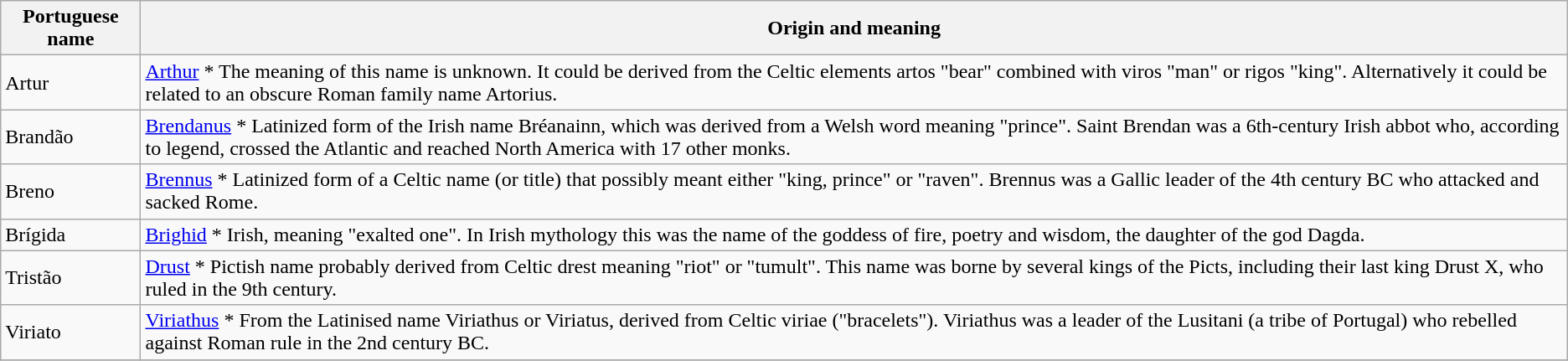<table class="wikitable">
<tr>
<th>Portuguese name</th>
<th>Origin and meaning</th>
</tr>
<tr>
<td>Artur</td>
<td><a href='#'>Arthur</a> * The meaning of this name is unknown. It could be derived from the Celtic elements artos "bear" combined with viros "man" or rigos "king". Alternatively it could be related to an obscure Roman family name Artorius.</td>
</tr>
<tr>
<td>Brandão</td>
<td><a href='#'>Brendanus</a> * Latinized form of the Irish name Bréanainn, which was derived from a Welsh word meaning "prince". Saint Brendan was a 6th-century Irish abbot who, according to legend, crossed the Atlantic and reached North America with 17 other monks.</td>
</tr>
<tr>
<td>Breno</td>
<td><a href='#'>Brennus</a> * Latinized form of a Celtic name (or title) that possibly meant either "king, prince" or "raven". Brennus was a Gallic leader of the 4th century BC who attacked and sacked Rome.</td>
</tr>
<tr>
<td>Brígida</td>
<td><a href='#'>Brighid</a>  * Irish, meaning "exalted one". In Irish mythology this was the name of the goddess of fire, poetry and wisdom, the daughter of the god Dagda.</td>
</tr>
<tr>
<td>Tristão</td>
<td><a href='#'>Drust</a> * Pictish name probably derived from Celtic drest meaning "riot" or "tumult". This name was borne by several kings of the Picts, including their last king Drust X, who ruled in the 9th century.</td>
</tr>
<tr>
<td>Viriato</td>
<td><a href='#'>Viriathus</a>  * From the Latinised name Viriathus or Viriatus, derived from Celtic viriae ("bracelets"). Viriathus was a leader of the Lusitani (a tribe of Portugal) who rebelled against Roman rule in the 2nd century BC.</td>
</tr>
<tr>
</tr>
</table>
